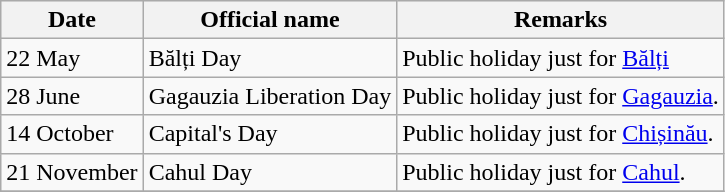<table class="wikitable">
<tr style="background:#efefef;">
<th>Date</th>
<th>Official name</th>
<th>Remarks</th>
</tr>
<tr>
<td>22 May</td>
<td>Bălți Day</td>
<td>Public holiday just for <a href='#'>Bălți</a></td>
</tr>
<tr>
<td>28 June</td>
<td>Gagauzia Liberation Day</td>
<td>Public holiday just for <a href='#'>Gagauzia</a>.</td>
</tr>
<tr>
<td>14 October</td>
<td>Capital's Day</td>
<td>Public holiday just for <a href='#'>Chișinău</a>.</td>
</tr>
<tr>
<td>21 November</td>
<td>Cahul Day</td>
<td>Public holiday just for <a href='#'>Cahul</a>.</td>
</tr>
<tr>
</tr>
</table>
